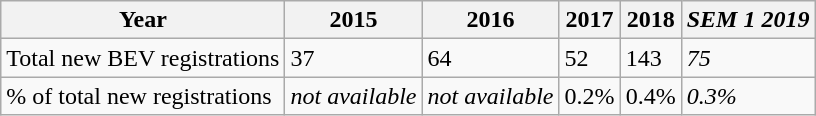<table class="wikitable">
<tr>
<th>Year</th>
<th>2015</th>
<th>2016</th>
<th>2017</th>
<th>2018</th>
<th><em>SEM 1 2019</em></th>
</tr>
<tr>
<td>Total new BEV registrations</td>
<td>37</td>
<td>64</td>
<td>52</td>
<td>143</td>
<td><em>75</em></td>
</tr>
<tr>
<td>% of total new registrations</td>
<td><em>not available</em></td>
<td><em>not available</em></td>
<td>0.2%</td>
<td>0.4%</td>
<td><em>0.3%</em></td>
</tr>
</table>
